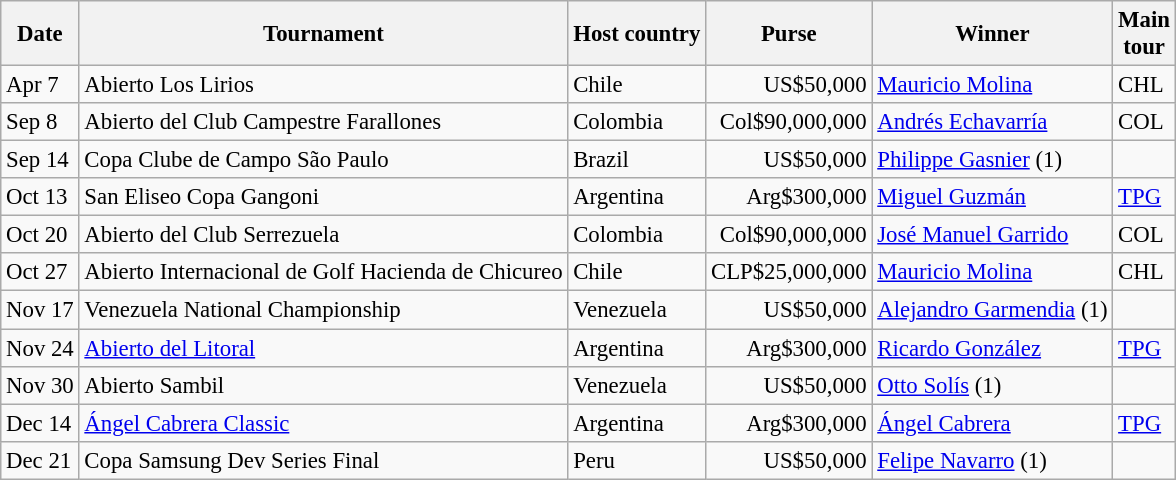<table class="wikitable" style="font-size:95%;">
<tr>
<th>Date</th>
<th>Tournament</th>
<th>Host country</th>
<th>Purse</th>
<th>Winner</th>
<th>Main<br>tour</th>
</tr>
<tr>
<td>Apr 7</td>
<td>Abierto Los Lirios</td>
<td>Chile</td>
<td align=right>US$50,000</td>
<td> <a href='#'>Mauricio Molina</a></td>
<td>CHL</td>
</tr>
<tr>
<td>Sep 8</td>
<td>Abierto del Club Campestre Farallones</td>
<td>Colombia</td>
<td align=right>Col$90,000,000</td>
<td> <a href='#'>Andrés Echavarría</a></td>
<td>COL</td>
</tr>
<tr>
<td>Sep 14</td>
<td>Copa Clube de Campo São Paulo</td>
<td>Brazil</td>
<td align=right>US$50,000</td>
<td> <a href='#'>Philippe Gasnier</a> (1)</td>
<td></td>
</tr>
<tr>
<td>Oct 13</td>
<td>San Eliseo Copa Gangoni</td>
<td>Argentina</td>
<td align=right>Arg$300,000</td>
<td> <a href='#'>Miguel Guzmán</a></td>
<td><a href='#'>TPG</a></td>
</tr>
<tr>
<td>Oct 20</td>
<td>Abierto del Club Serrezuela</td>
<td>Colombia</td>
<td align=right>Col$90,000,000</td>
<td> <a href='#'>José Manuel Garrido</a></td>
<td>COL</td>
</tr>
<tr>
<td>Oct 27</td>
<td>Abierto Internacional de Golf Hacienda de Chicureo</td>
<td>Chile</td>
<td align=right>CLP$25,000,000</td>
<td> <a href='#'>Mauricio Molina</a></td>
<td>CHL</td>
</tr>
<tr>
<td>Nov 17</td>
<td>Venezuela National Championship</td>
<td>Venezuela</td>
<td align=right>US$50,000</td>
<td> <a href='#'>Alejandro Garmendia</a> (1)</td>
<td></td>
</tr>
<tr>
<td>Nov 24</td>
<td><a href='#'>Abierto del Litoral</a></td>
<td>Argentina</td>
<td align=right>Arg$300,000</td>
<td> <a href='#'>Ricardo González</a></td>
<td><a href='#'>TPG</a></td>
</tr>
<tr>
<td>Nov 30</td>
<td>Abierto Sambil</td>
<td>Venezuela</td>
<td align=right>US$50,000</td>
<td> <a href='#'>Otto Solís</a> (1)</td>
<td></td>
</tr>
<tr>
<td>Dec 14</td>
<td><a href='#'>Ángel Cabrera Classic</a></td>
<td>Argentina</td>
<td align=right>Arg$300,000</td>
<td> <a href='#'>Ángel Cabrera</a></td>
<td><a href='#'>TPG</a></td>
</tr>
<tr>
<td>Dec 21</td>
<td>Copa Samsung Dev Series Final</td>
<td>Peru</td>
<td align=right>US$50,000</td>
<td> <a href='#'>Felipe Navarro</a> (1)</td>
<td></td>
</tr>
</table>
